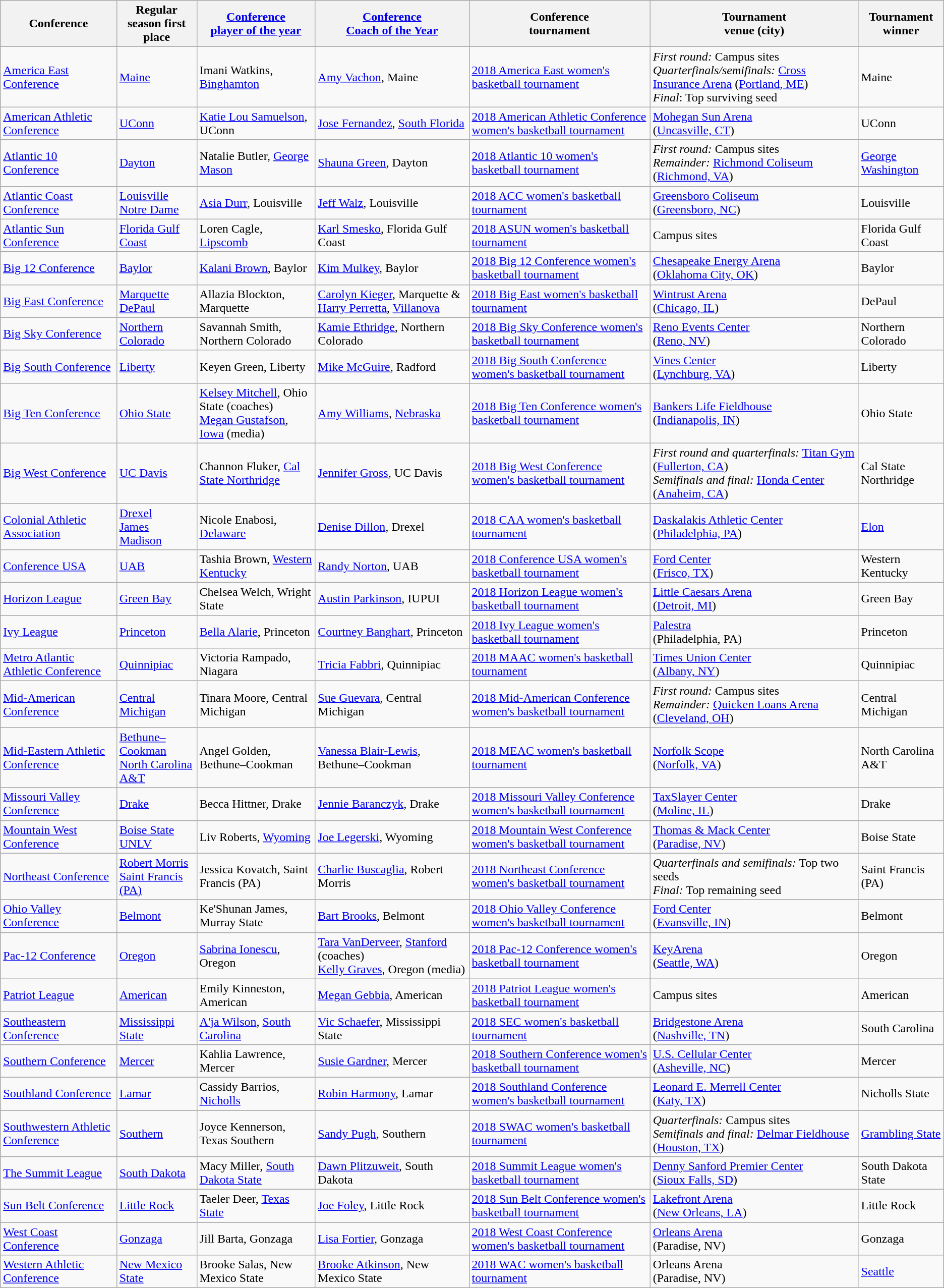<table class="wikitable">
<tr>
<th>Conference</th>
<th>Regular<br>season first place</th>
<th><a href='#'>Conference<br>player of the year</a></th>
<th><a href='#'>Conference<br>Coach of the Year</a></th>
<th>Conference<br>tournament</th>
<th>Tournament<br>venue (city)</th>
<th>Tournament<br>winner</th>
</tr>
<tr>
<td><a href='#'>America East Conference</a></td>
<td><a href='#'>Maine</a></td>
<td>Imani Watkins, <a href='#'>Binghamton</a></td>
<td><a href='#'>Amy Vachon</a>, Maine</td>
<td><a href='#'>2018 America East women's basketball tournament</a></td>
<td><em>First round:</em> Campus sites<br><em>Quarterfinals/semifinals:</em> <a href='#'>Cross Insurance Arena</a> (<a href='#'>Portland, ME</a>)<br><em>Final</em>: Top surviving seed</td>
<td>Maine</td>
</tr>
<tr>
<td><a href='#'>American Athletic Conference</a></td>
<td><a href='#'>UConn</a></td>
<td><a href='#'>Katie Lou Samuelson</a>, UConn</td>
<td><a href='#'>Jose Fernandez</a>, <a href='#'>South Florida</a></td>
<td><a href='#'>2018 American Athletic Conference women's basketball tournament</a></td>
<td><a href='#'>Mohegan Sun Arena</a><br>(<a href='#'>Uncasville, CT</a>)</td>
<td>UConn</td>
</tr>
<tr>
<td><a href='#'>Atlantic 10 Conference</a></td>
<td><a href='#'>Dayton</a></td>
<td>Natalie Butler, <a href='#'>George Mason</a></td>
<td><a href='#'>Shauna Green</a>, Dayton</td>
<td><a href='#'>2018 Atlantic 10 women's basketball tournament</a></td>
<td><em>First round:</em> Campus sites<br><em>Remainder:</em> <a href='#'>Richmond Coliseum</a><br>(<a href='#'>Richmond, VA</a>)</td>
<td><a href='#'>George Washington</a></td>
</tr>
<tr>
<td><a href='#'>Atlantic Coast Conference</a></td>
<td><a href='#'>Louisville</a><br><a href='#'>Notre Dame</a></td>
<td><a href='#'>Asia Durr</a>, Louisville</td>
<td><a href='#'>Jeff Walz</a>, Louisville</td>
<td><a href='#'>2018 ACC women's basketball tournament</a></td>
<td><a href='#'>Greensboro Coliseum</a><br>(<a href='#'>Greensboro, NC</a>)</td>
<td>Louisville</td>
</tr>
<tr>
<td><a href='#'>Atlantic Sun Conference</a></td>
<td><a href='#'>Florida Gulf Coast</a></td>
<td>Loren Cagle, <a href='#'>Lipscomb</a></td>
<td><a href='#'>Karl Smesko</a>, Florida Gulf Coast</td>
<td><a href='#'>2018 ASUN women's basketball tournament</a></td>
<td>Campus sites</td>
<td>Florida Gulf Coast</td>
</tr>
<tr>
<td><a href='#'>Big 12 Conference</a></td>
<td><a href='#'>Baylor</a></td>
<td><a href='#'>Kalani Brown</a>, Baylor</td>
<td><a href='#'>Kim Mulkey</a>, Baylor</td>
<td><a href='#'>2018 Big 12 Conference women's basketball tournament</a></td>
<td><a href='#'>Chesapeake Energy Arena</a><br>(<a href='#'>Oklahoma City, OK</a>)</td>
<td>Baylor</td>
</tr>
<tr>
<td><a href='#'>Big East Conference</a></td>
<td><a href='#'>Marquette</a><br><a href='#'>DePaul</a></td>
<td>Allazia Blockton, Marquette</td>
<td><a href='#'>Carolyn Kieger</a>, Marquette & <a href='#'>Harry Perretta</a>, <a href='#'>Villanova</a></td>
<td><a href='#'>2018 Big East women's basketball tournament</a></td>
<td><a href='#'>Wintrust Arena</a><br>(<a href='#'>Chicago, IL</a>)</td>
<td>DePaul</td>
</tr>
<tr>
<td><a href='#'>Big Sky Conference</a></td>
<td><a href='#'>Northern Colorado</a></td>
<td>Savannah Smith, Northern Colorado</td>
<td><a href='#'>Kamie Ethridge</a>, Northern Colorado</td>
<td><a href='#'>2018 Big Sky Conference women's basketball tournament</a></td>
<td><a href='#'>Reno Events Center</a><br>(<a href='#'>Reno, NV</a>)</td>
<td>Northern Colorado</td>
</tr>
<tr>
<td><a href='#'>Big South Conference</a></td>
<td><a href='#'>Liberty</a></td>
<td>Keyen Green, Liberty</td>
<td><a href='#'>Mike McGuire</a>, Radford</td>
<td><a href='#'>2018 Big South Conference women's basketball tournament</a></td>
<td><a href='#'>Vines Center</a><br>(<a href='#'>Lynchburg, VA</a>)</td>
<td>Liberty</td>
</tr>
<tr>
<td><a href='#'>Big Ten Conference</a></td>
<td><a href='#'>Ohio State</a></td>
<td><a href='#'>Kelsey Mitchell</a>, Ohio State (coaches)<br><a href='#'>Megan Gustafson</a>, <a href='#'>Iowa</a> (media)</td>
<td><a href='#'>Amy Williams</a>, <a href='#'>Nebraska</a></td>
<td><a href='#'>2018 Big Ten Conference women's basketball tournament</a></td>
<td><a href='#'>Bankers Life Fieldhouse</a><br>(<a href='#'>Indianapolis, IN</a>)</td>
<td>Ohio State</td>
</tr>
<tr>
<td><a href='#'>Big West Conference</a></td>
<td><a href='#'>UC Davis</a></td>
<td>Channon Fluker, <a href='#'>Cal State Northridge</a></td>
<td><a href='#'>Jennifer Gross</a>, UC Davis</td>
<td><a href='#'>2018 Big West Conference women's basketball tournament</a></td>
<td><em>First round and quarterfinals:</em> <a href='#'>Titan Gym</a> (<a href='#'>Fullerton, CA</a>)<br><em>Semifinals and final:</em> <a href='#'>Honda Center</a><br>(<a href='#'>Anaheim, CA</a>)</td>
<td>Cal State Northridge</td>
</tr>
<tr>
<td><a href='#'>Colonial Athletic Association</a></td>
<td><a href='#'>Drexel</a><br><a href='#'>James Madison</a></td>
<td>Nicole Enabosi, <a href='#'>Delaware</a></td>
<td><a href='#'>Denise Dillon</a>, Drexel</td>
<td><a href='#'>2018 CAA women's basketball tournament</a></td>
<td><a href='#'>Daskalakis Athletic Center</a><br>(<a href='#'>Philadelphia, PA</a>)</td>
<td><a href='#'>Elon</a></td>
</tr>
<tr>
<td><a href='#'>Conference USA</a></td>
<td><a href='#'>UAB</a></td>
<td>Tashia Brown, <a href='#'>Western Kentucky</a></td>
<td><a href='#'>Randy Norton</a>, UAB</td>
<td><a href='#'>2018 Conference USA women's basketball tournament</a></td>
<td><a href='#'>Ford Center</a><br>(<a href='#'>Frisco, TX</a>)</td>
<td>Western Kentucky</td>
</tr>
<tr>
<td><a href='#'>Horizon League</a></td>
<td><a href='#'>Green Bay</a></td>
<td>Chelsea Welch, Wright State</td>
<td><a href='#'>Austin Parkinson</a>, IUPUI</td>
<td><a href='#'>2018 Horizon League women's basketball tournament</a></td>
<td><a href='#'>Little Caesars Arena</a><br>(<a href='#'>Detroit, MI</a>)</td>
<td>Green Bay</td>
</tr>
<tr>
<td><a href='#'>Ivy League</a></td>
<td><a href='#'>Princeton</a></td>
<td><a href='#'>Bella Alarie</a>, Princeton</td>
<td><a href='#'>Courtney Banghart</a>, Princeton</td>
<td><a href='#'>2018 Ivy League women's basketball tournament</a></td>
<td><a href='#'>Palestra</a><br>(Philadelphia, PA)</td>
<td>Princeton</td>
</tr>
<tr>
<td><a href='#'>Metro Atlantic Athletic Conference</a></td>
<td><a href='#'>Quinnipiac</a></td>
<td>Victoria Rampado, Niagara</td>
<td><a href='#'>Tricia Fabbri</a>, Quinnipiac</td>
<td><a href='#'>2018 MAAC women's basketball tournament</a></td>
<td><a href='#'>Times Union Center</a><br>(<a href='#'>Albany, NY</a>)</td>
<td>Quinnipiac</td>
</tr>
<tr>
<td><a href='#'>Mid-American Conference</a></td>
<td><a href='#'>Central Michigan</a></td>
<td>Tinara Moore, Central Michigan</td>
<td><a href='#'>Sue Guevara</a>, Central Michigan</td>
<td><a href='#'>2018 Mid-American Conference women's basketball tournament</a></td>
<td><em>First round:</em> Campus sites<br><em>Remainder:</em> <a href='#'>Quicken Loans Arena</a><br>(<a href='#'>Cleveland, OH</a>)</td>
<td>Central Michigan</td>
</tr>
<tr>
<td><a href='#'>Mid-Eastern Athletic Conference</a></td>
<td><a href='#'>Bethune–Cookman</a><br><a href='#'>North Carolina A&T</a></td>
<td>Angel Golden, Bethune–Cookman</td>
<td><a href='#'>Vanessa Blair-Lewis</a>, Bethune–Cookman</td>
<td><a href='#'>2018 MEAC women's basketball tournament</a></td>
<td><a href='#'>Norfolk Scope</a><br>(<a href='#'>Norfolk, VA</a>)</td>
<td>North Carolina A&T</td>
</tr>
<tr>
<td><a href='#'>Missouri Valley Conference</a></td>
<td><a href='#'>Drake</a></td>
<td>Becca Hittner, Drake</td>
<td><a href='#'>Jennie Baranczyk</a>, Drake</td>
<td><a href='#'>2018 Missouri Valley Conference women's basketball tournament</a></td>
<td><a href='#'>TaxSlayer Center</a><br>(<a href='#'>Moline, IL</a>)</td>
<td>Drake</td>
</tr>
<tr>
<td><a href='#'>Mountain West Conference</a></td>
<td><a href='#'>Boise State</a><br><a href='#'>UNLV</a></td>
<td>Liv Roberts, <a href='#'>Wyoming</a></td>
<td><a href='#'>Joe Legerski</a>, Wyoming</td>
<td><a href='#'>2018 Mountain West Conference women's basketball tournament</a></td>
<td><a href='#'>Thomas & Mack Center</a><br>(<a href='#'>Paradise, NV</a>)</td>
<td>Boise State</td>
</tr>
<tr>
<td><a href='#'>Northeast Conference</a></td>
<td><a href='#'>Robert Morris</a><br><a href='#'>Saint Francis (PA)</a></td>
<td>Jessica Kovatch, Saint Francis (PA)</td>
<td><a href='#'>Charlie Buscaglia</a>, Robert Morris</td>
<td><a href='#'>2018 Northeast Conference women's basketball tournament</a></td>
<td><em>Quarterfinals and semifinals:</em> Top two seeds<br><em>Final:</em> Top remaining seed</td>
<td>Saint Francis (PA)</td>
</tr>
<tr>
<td><a href='#'>Ohio Valley Conference</a></td>
<td><a href='#'>Belmont</a></td>
<td>Ke'Shunan James, Murray State</td>
<td><a href='#'>Bart Brooks</a>, Belmont</td>
<td><a href='#'>2018 Ohio Valley Conference women's basketball tournament</a></td>
<td><a href='#'>Ford Center</a><br>(<a href='#'>Evansville, IN</a>)</td>
<td>Belmont</td>
</tr>
<tr>
<td><a href='#'>Pac-12 Conference</a></td>
<td><a href='#'>Oregon</a></td>
<td><a href='#'>Sabrina Ionescu</a>, Oregon</td>
<td><a href='#'>Tara VanDerveer</a>, <a href='#'>Stanford</a> (coaches)<br><a href='#'>Kelly Graves</a>, Oregon (media)</td>
<td><a href='#'>2018 Pac-12 Conference women's basketball tournament</a></td>
<td><a href='#'>KeyArena</a><br>(<a href='#'>Seattle, WA</a>)</td>
<td>Oregon</td>
</tr>
<tr>
<td><a href='#'>Patriot League</a></td>
<td><a href='#'>American</a></td>
<td>Emily Kinneston, American</td>
<td><a href='#'>Megan Gebbia</a>, American</td>
<td><a href='#'>2018 Patriot League women's basketball tournament</a></td>
<td>Campus sites</td>
<td>American</td>
</tr>
<tr>
<td><a href='#'>Southeastern Conference</a></td>
<td><a href='#'>Mississippi State</a></td>
<td><a href='#'>A'ja Wilson</a>, <a href='#'>South Carolina</a></td>
<td><a href='#'>Vic Schaefer</a>, Mississippi State</td>
<td><a href='#'>2018 SEC women's basketball tournament</a></td>
<td><a href='#'>Bridgestone Arena</a><br>(<a href='#'>Nashville, TN</a>)</td>
<td>South Carolina</td>
</tr>
<tr>
<td><a href='#'>Southern Conference</a></td>
<td><a href='#'>Mercer</a></td>
<td>Kahlia Lawrence, Mercer</td>
<td><a href='#'>Susie Gardner</a>, Mercer</td>
<td><a href='#'>2018 Southern Conference women's basketball tournament</a></td>
<td><a href='#'>U.S. Cellular Center</a><br>(<a href='#'>Asheville, NC</a>)</td>
<td>Mercer</td>
</tr>
<tr>
<td><a href='#'>Southland Conference</a></td>
<td><a href='#'>Lamar</a></td>
<td>Cassidy Barrios, <a href='#'>Nicholls</a></td>
<td><a href='#'>Robin Harmony</a>, Lamar</td>
<td><a href='#'>2018 Southland Conference women's basketball tournament</a></td>
<td><a href='#'>Leonard E. Merrell Center</a><br>(<a href='#'>Katy, TX</a>)</td>
<td>Nicholls State</td>
</tr>
<tr>
<td><a href='#'>Southwestern Athletic Conference</a></td>
<td><a href='#'>Southern</a></td>
<td>Joyce Kennerson, Texas Southern</td>
<td><a href='#'>Sandy Pugh</a>, Southern</td>
<td><a href='#'>2018 SWAC women's basketball tournament</a></td>
<td><em>Quarterfinals:</em> Campus sites<br><em>Semifinals and final:</em> <a href='#'>Delmar Fieldhouse</a><br>(<a href='#'>Houston, TX</a>)</td>
<td><a href='#'>Grambling State</a></td>
</tr>
<tr>
<td><a href='#'>The Summit League</a></td>
<td><a href='#'>South Dakota</a></td>
<td>Macy Miller, <a href='#'>South Dakota State</a></td>
<td><a href='#'>Dawn Plitzuweit</a>, South Dakota</td>
<td><a href='#'>2018 Summit League women's basketball tournament</a></td>
<td><a href='#'>Denny Sanford Premier Center</a><br>(<a href='#'>Sioux Falls, SD</a>)</td>
<td>South Dakota State</td>
</tr>
<tr>
<td><a href='#'>Sun Belt Conference</a></td>
<td><a href='#'>Little Rock</a></td>
<td>Taeler Deer, <a href='#'>Texas State</a></td>
<td><a href='#'>Joe Foley</a>, Little Rock</td>
<td><a href='#'>2018 Sun Belt Conference women's basketball tournament</a></td>
<td><a href='#'>Lakefront Arena</a><br>(<a href='#'>New Orleans, LA</a>)</td>
<td>Little Rock</td>
</tr>
<tr>
<td><a href='#'>West Coast Conference</a></td>
<td><a href='#'>Gonzaga</a></td>
<td>Jill Barta, Gonzaga</td>
<td><a href='#'>Lisa Fortier</a>, Gonzaga</td>
<td><a href='#'>2018 West Coast Conference women's basketball tournament</a></td>
<td><a href='#'>Orleans Arena</a><br>(Paradise, NV)</td>
<td>Gonzaga</td>
</tr>
<tr>
<td><a href='#'>Western Athletic Conference</a></td>
<td><a href='#'>New Mexico State</a></td>
<td>Brooke Salas, New Mexico State</td>
<td><a href='#'>Brooke Atkinson</a>, New Mexico State</td>
<td><a href='#'>2018 WAC women's basketball tournament</a></td>
<td>Orleans Arena<br>(Paradise, NV)</td>
<td><a href='#'>Seattle</a></td>
</tr>
</table>
